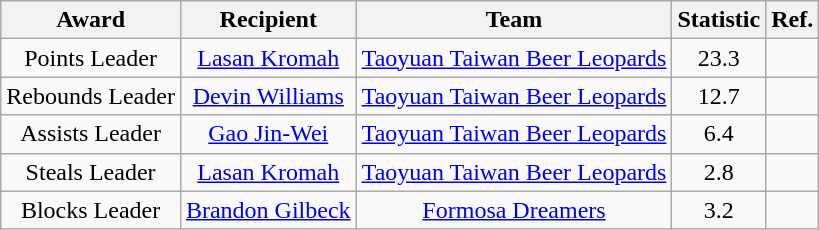<table class="wikitable" style="text-align:center">
<tr>
<th>Award</th>
<th>Recipient</th>
<th>Team</th>
<th>Statistic</th>
<th>Ref.</th>
</tr>
<tr>
<td>Points Leader</td>
<td><a href='#'>Lasan Kromah</a></td>
<td><a href='#'>Taoyuan Taiwan Beer Leopards</a></td>
<td>23.3</td>
<td></td>
</tr>
<tr>
<td>Rebounds Leader</td>
<td><a href='#'>Devin Williams</a></td>
<td><a href='#'>Taoyuan Taiwan Beer Leopards</a></td>
<td>12.7</td>
<td></td>
</tr>
<tr>
<td>Assists Leader</td>
<td><a href='#'>Gao Jin-Wei</a></td>
<td><a href='#'>Taoyuan Taiwan Beer Leopards</a></td>
<td>6.4</td>
<td></td>
</tr>
<tr>
<td>Steals Leader</td>
<td><a href='#'>Lasan Kromah</a></td>
<td><a href='#'>Taoyuan Taiwan Beer Leopards</a></td>
<td>2.8</td>
<td></td>
</tr>
<tr>
<td>Blocks Leader</td>
<td><a href='#'>Brandon Gilbeck</a></td>
<td><a href='#'>Formosa Dreamers</a></td>
<td>3.2</td>
<td></td>
</tr>
</table>
